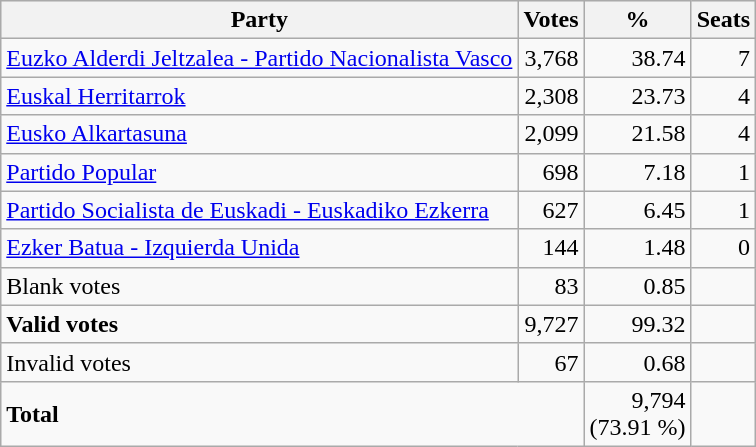<table class="wikitable" border="1">
<tr style="background-color:#E9E9E9">
<th>Party</th>
<th>Votes</th>
<th>%</th>
<th>Seats</th>
</tr>
<tr>
<td><a href='#'>Euzko Alderdi Jeltzalea - Partido Nacionalista Vasco</a></td>
<td align="right">3,768</td>
<td align="right">38.74</td>
<td align="right">7</td>
</tr>
<tr>
<td><a href='#'>Euskal Herritarrok</a></td>
<td align="right">2,308</td>
<td align="right">23.73</td>
<td align="right">4</td>
</tr>
<tr>
<td><a href='#'>Eusko Alkartasuna</a></td>
<td align="right">2,099</td>
<td align="right">21.58</td>
<td align="right">4</td>
</tr>
<tr>
<td><a href='#'>Partido Popular</a></td>
<td align="right">698</td>
<td align="right">7.18</td>
<td align="right">1</td>
</tr>
<tr>
<td><a href='#'>Partido Socialista de Euskadi - Euskadiko Ezkerra</a></td>
<td align="right">627</td>
<td align="right">6.45</td>
<td align="right">1</td>
</tr>
<tr>
<td><a href='#'>Ezker Batua - Izquierda Unida</a></td>
<td align="right">144</td>
<td align="right">1.48</td>
<td align="right">0</td>
</tr>
<tr>
<td>Blank votes</td>
<td align="right">83</td>
<td align="right">0.85</td>
<td> </td>
</tr>
<tr>
<td><strong>Valid votes</strong></td>
<td align="right">9,727</td>
<td align="right">99.32</td>
<td> </td>
</tr>
<tr>
<td>Invalid votes</td>
<td align="right">67</td>
<td align="right">0.68</td>
<td> </td>
</tr>
<tr>
<td colspan="2"><strong>Total</strong></td>
<td align="right">9,794<br>(73.91 %)</td>
<td></td>
</tr>
</table>
